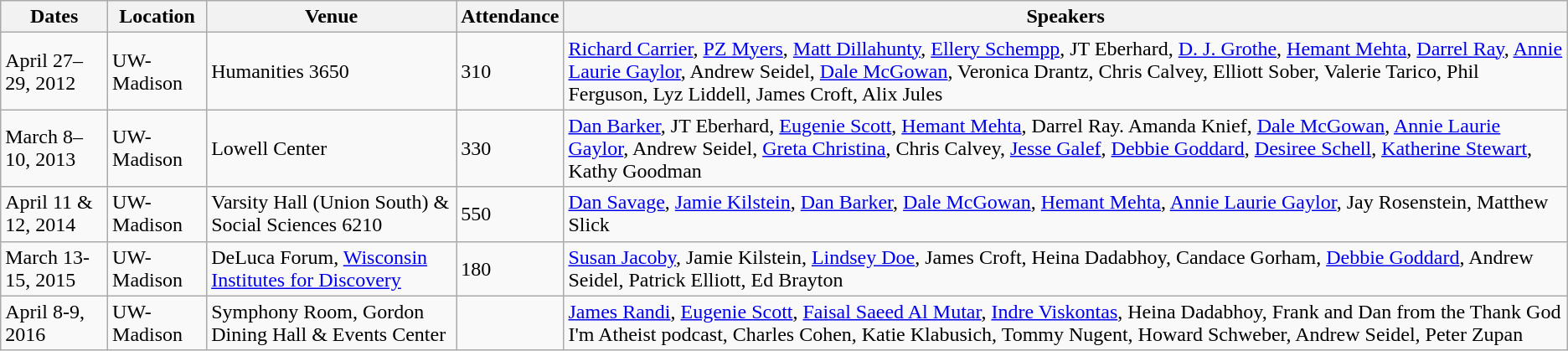<table class="wikitable">
<tr>
<th>Dates</th>
<th>Location</th>
<th>Venue</th>
<th>Attendance</th>
<th>Speakers</th>
</tr>
<tr>
<td>April 27–29, 2012</td>
<td>UW-Madison</td>
<td>Humanities 3650</td>
<td>310</td>
<td><a href='#'>Richard Carrier</a>, <a href='#'>PZ Myers</a>, <a href='#'>Matt Dillahunty</a>, <a href='#'>Ellery Schempp</a>, JT Eberhard, <a href='#'>D. J. Grothe</a>, <a href='#'>Hemant Mehta</a>, <a href='#'>Darrel Ray</a>, <a href='#'>Annie Laurie Gaylor</a>, Andrew Seidel, <a href='#'>Dale McGowan</a>, Veronica Drantz, Chris Calvey, Elliott Sober, Valerie Tarico, Phil Ferguson, Lyz Liddell, James Croft, Alix Jules </td>
</tr>
<tr>
<td>March 8–10, 2013</td>
<td>UW-Madison</td>
<td>Lowell Center</td>
<td>330</td>
<td><a href='#'>Dan Barker</a>, JT Eberhard, <a href='#'>Eugenie Scott</a>, <a href='#'>Hemant Mehta</a>, Darrel Ray. Amanda Knief, <a href='#'>Dale McGowan</a>, <a href='#'>Annie Laurie Gaylor</a>, Andrew Seidel, <a href='#'>Greta Christina</a>, Chris Calvey, <a href='#'>Jesse Galef</a>, <a href='#'>Debbie Goddard</a>, <a href='#'>Desiree Schell</a>, <a href='#'>Katherine Stewart</a>, Kathy Goodman</td>
</tr>
<tr>
<td>April 11 & 12, 2014</td>
<td>UW-Madison</td>
<td>Varsity Hall (Union South) & Social Sciences 6210</td>
<td>550</td>
<td><a href='#'>Dan Savage</a>, <a href='#'>Jamie Kilstein</a>, <a href='#'>Dan Barker</a>, <a href='#'>Dale McGowan</a>, <a href='#'>Hemant Mehta</a>, <a href='#'>Annie Laurie Gaylor</a>, Jay Rosenstein, Matthew Slick</td>
</tr>
<tr>
<td>March 13-15, 2015</td>
<td>UW-Madison</td>
<td>DeLuca Forum, <a href='#'>Wisconsin Institutes for Discovery</a></td>
<td>180</td>
<td><a href='#'>Susan Jacoby</a>, Jamie Kilstein, <a href='#'>Lindsey Doe</a>, James Croft, Heina Dadabhoy, Candace Gorham, <a href='#'>Debbie Goddard</a>, Andrew Seidel, Patrick Elliott, Ed Brayton </td>
</tr>
<tr>
<td>April 8-9, 2016</td>
<td>UW-Madison</td>
<td>Symphony Room, Gordon Dining Hall & Events Center</td>
<td></td>
<td><a href='#'>James Randi</a>, <a href='#'>Eugenie Scott</a>, <a href='#'>Faisal Saeed Al Mutar</a>, <a href='#'>Indre Viskontas</a>, Heina Dadabhoy, Frank and Dan from the Thank God I'm Atheist podcast, Charles Cohen, Katie Klabusich, Tommy Nugent, Howard Schweber, Andrew Seidel, Peter Zupan</td>
</tr>
</table>
